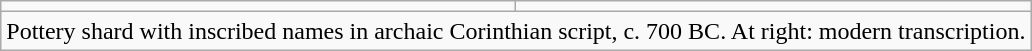<table class="wikitable">
<tr>
<td></td>
<td></td>
</tr>
<tr>
<td colspan="2">Pottery shard with inscribed names in archaic Corinthian script, c. 700 BC. At right: modern transcription.</td>
</tr>
</table>
